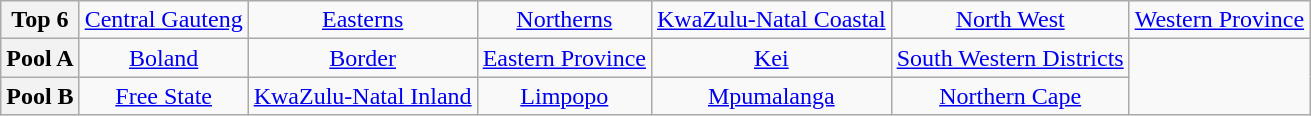<table class="wikitable" style="text-align: center" style="font-size: 95%; border: 1px #aaaaaa solid; border-collapse: collapse; clear:center;">
<tr>
<th>Top 6</th>
<td><a href='#'>Central Gauteng</a></td>
<td><a href='#'>Easterns</a></td>
<td><a href='#'>Northerns</a></td>
<td><a href='#'>KwaZulu-Natal Coastal</a></td>
<td><a href='#'>North West</a></td>
<td><a href='#'>Western Province</a></td>
</tr>
<tr>
<th>Pool A</th>
<td><a href='#'>Boland</a></td>
<td><a href='#'>Border</a></td>
<td><a href='#'>Eastern Province</a></td>
<td><a href='#'>Kei</a></td>
<td><a href='#'>South Western Districts</a></td>
</tr>
<tr>
<th>Pool B</th>
<td><a href='#'>Free State</a></td>
<td><a href='#'>KwaZulu-Natal Inland</a></td>
<td><a href='#'>Limpopo</a></td>
<td><a href='#'>Mpumalanga</a></td>
<td><a href='#'>Northern Cape</a></td>
</tr>
</table>
